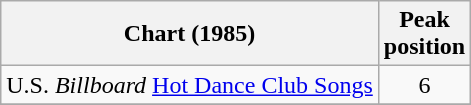<table class="wikitable">
<tr>
<th>Chart (1985)</th>
<th>Peak<br> position</th>
</tr>
<tr>
<td>U.S. <em>Billboard</em> <a href='#'>Hot Dance Club Songs</a></td>
<td align="center">6</td>
</tr>
<tr>
</tr>
</table>
